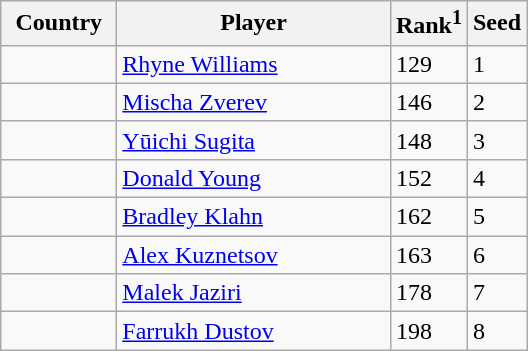<table class="sortable wikitable">
<tr>
<th width="70">Country</th>
<th width="175">Player</th>
<th>Rank<sup>1</sup></th>
<th>Seed</th>
</tr>
<tr>
<td></td>
<td><a href='#'>Rhyne Williams</a></td>
<td>129</td>
<td>1</td>
</tr>
<tr>
<td></td>
<td><a href='#'>Mischa Zverev</a></td>
<td>146</td>
<td>2</td>
</tr>
<tr>
<td></td>
<td><a href='#'>Yūichi Sugita</a></td>
<td>148</td>
<td>3</td>
</tr>
<tr>
<td></td>
<td><a href='#'>Donald Young</a></td>
<td>152</td>
<td>4</td>
</tr>
<tr>
<td></td>
<td><a href='#'>Bradley Klahn</a></td>
<td>162</td>
<td>5</td>
</tr>
<tr>
<td></td>
<td><a href='#'>Alex Kuznetsov</a></td>
<td>163</td>
<td>6</td>
</tr>
<tr>
<td></td>
<td><a href='#'>Malek Jaziri</a></td>
<td>178</td>
<td>7</td>
</tr>
<tr>
<td></td>
<td><a href='#'>Farrukh Dustov</a></td>
<td>198</td>
<td>8</td>
</tr>
</table>
